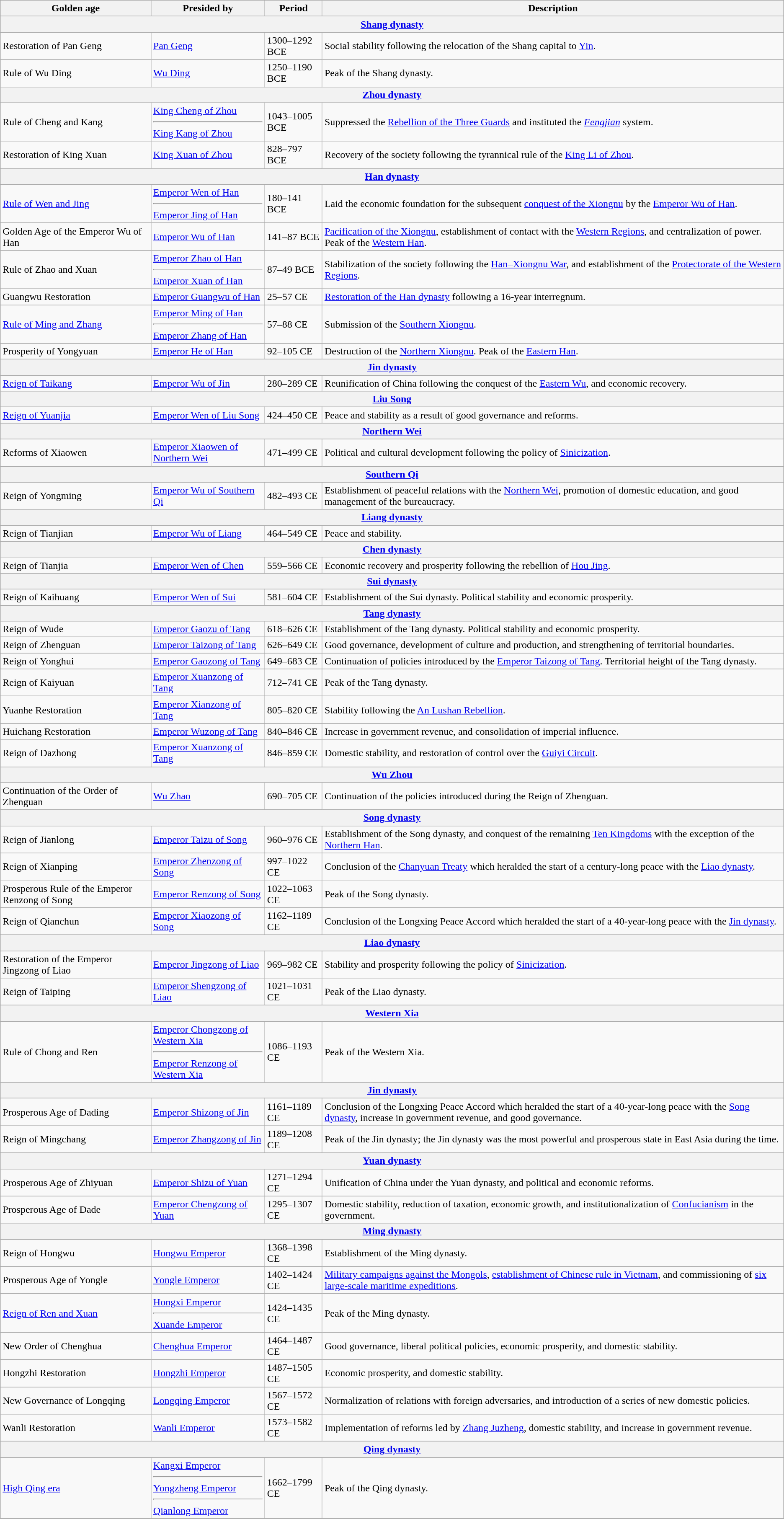<table class="wikitable">
<tr>
<th>Golden age</th>
<th>Presided by</th>
<th>Period</th>
<th>Description</th>
</tr>
<tr>
<th colspan="4"><a href='#'>Shang dynasty</a></th>
</tr>
<tr>
<td>Restoration of Pan Geng<br></td>
<td><a href='#'>Pan Geng</a></td>
<td>1300–1292 BCE</td>
<td>Social stability following the relocation of the Shang capital to <a href='#'>Yin</a>.</td>
</tr>
<tr>
<td>Rule of Wu Ding<br></td>
<td><a href='#'>Wu Ding</a></td>
<td>1250–1190 BCE</td>
<td>Peak of the Shang dynasty.</td>
</tr>
<tr>
<th colspan="4"><a href='#'>Zhou dynasty</a></th>
</tr>
<tr>
<td>Rule of Cheng and Kang<br></td>
<td><a href='#'>King Cheng of Zhou</a><hr><a href='#'>King Kang of Zhou</a></td>
<td>1043–1005 BCE</td>
<td>Suppressed the <a href='#'>Rebellion of the Three Guards</a> and instituted the <em><a href='#'>Fengjian</a></em> system.</td>
</tr>
<tr>
<td>Restoration of King Xuan<br></td>
<td><a href='#'>King Xuan of Zhou</a></td>
<td>828–797 BCE</td>
<td>Recovery of the society following the tyrannical rule of the <a href='#'>King Li of Zhou</a>.</td>
</tr>
<tr>
<th colspan="4"><a href='#'>Han dynasty</a></th>
</tr>
<tr>
<td><a href='#'>Rule of Wen and Jing</a><br></td>
<td><a href='#'>Emperor Wen of Han</a><hr><a href='#'>Emperor Jing of Han</a></td>
<td>180–141 BCE</td>
<td>Laid the economic foundation for the subsequent <a href='#'>conquest of the Xiongnu</a> by the <a href='#'>Emperor Wu of Han</a>.</td>
</tr>
<tr>
<td>Golden Age of the Emperor Wu of Han<br></td>
<td><a href='#'>Emperor Wu of Han</a></td>
<td>141–87 BCE</td>
<td><a href='#'>Pacification of the Xiongnu</a>, establishment of contact with the <a href='#'>Western Regions</a>, and centralization of power. Peak of the <a href='#'>Western Han</a>.</td>
</tr>
<tr>
<td>Rule of Zhao and Xuan<br></td>
<td><a href='#'>Emperor Zhao of Han</a><hr><a href='#'>Emperor Xuan of Han</a></td>
<td>87–49 BCE</td>
<td>Stabilization of the society following the <a href='#'>Han–Xiongnu War</a>, and establishment of the <a href='#'>Protectorate of the Western Regions</a>.</td>
</tr>
<tr>
<td>Guangwu Restoration<br></td>
<td><a href='#'>Emperor Guangwu of Han</a></td>
<td>25–57 CE</td>
<td><a href='#'>Restoration of the Han dynasty</a> following a 16-year interregnum.</td>
</tr>
<tr>
<td><a href='#'>Rule of Ming and Zhang</a><br></td>
<td><a href='#'>Emperor Ming of Han</a><hr><a href='#'>Emperor Zhang of Han</a></td>
<td>57–88 CE</td>
<td>Submission of the <a href='#'>Southern Xiongnu</a>.</td>
</tr>
<tr>
<td>Prosperity of Yongyuan<br></td>
<td><a href='#'>Emperor He of Han</a></td>
<td>92–105 CE</td>
<td>Destruction of the <a href='#'>Northern Xiongnu</a>. Peak of the <a href='#'>Eastern Han</a>.</td>
</tr>
<tr>
<th colspan="4"><a href='#'>Jin dynasty</a></th>
</tr>
<tr>
<td><a href='#'>Reign of Taikang</a><br></td>
<td><a href='#'>Emperor Wu of Jin</a></td>
<td>280–289 CE</td>
<td>Reunification of China following the conquest of the <a href='#'>Eastern Wu</a>, and economic recovery.</td>
</tr>
<tr>
<th colspan="4"><a href='#'>Liu Song</a></th>
</tr>
<tr>
<td><a href='#'>Reign of Yuanjia</a><br></td>
<td><a href='#'>Emperor Wen of Liu Song</a></td>
<td>424–450 CE</td>
<td>Peace and stability as a result of good governance and reforms.</td>
</tr>
<tr>
<th colspan="4"><a href='#'>Northern Wei</a></th>
</tr>
<tr>
<td>Reforms of Xiaowen<br></td>
<td><a href='#'>Emperor Xiaowen of Northern Wei</a></td>
<td>471–499 CE</td>
<td>Political and cultural development following the policy of <a href='#'>Sinicization</a>.</td>
</tr>
<tr>
<th colspan="4"><a href='#'>Southern Qi</a></th>
</tr>
<tr>
<td>Reign of Yongming<br></td>
<td><a href='#'>Emperor Wu of Southern Qi</a></td>
<td>482–493 CE</td>
<td>Establishment of peaceful relations with the <a href='#'>Northern Wei</a>, promotion of domestic education, and good management of the bureaucracy.</td>
</tr>
<tr>
<th colspan="4"><a href='#'>Liang dynasty</a></th>
</tr>
<tr>
<td>Reign of Tianjian<br></td>
<td><a href='#'>Emperor Wu of Liang</a></td>
<td>464–549 CE</td>
<td>Peace and stability.</td>
</tr>
<tr>
<th colspan="4"><a href='#'>Chen dynasty</a></th>
</tr>
<tr>
<td>Reign of Tianjia<br></td>
<td><a href='#'>Emperor Wen of Chen</a></td>
<td>559–566 CE</td>
<td>Economic recovery and prosperity following the rebellion of <a href='#'>Hou Jing</a>.</td>
</tr>
<tr>
<th colspan="4"><a href='#'>Sui dynasty</a></th>
</tr>
<tr>
<td>Reign of Kaihuang<br></td>
<td><a href='#'>Emperor Wen of Sui</a></td>
<td>581–604 CE</td>
<td>Establishment of the Sui dynasty. Political stability and economic prosperity.</td>
</tr>
<tr>
<th colspan="4"><a href='#'>Tang dynasty</a></th>
</tr>
<tr>
<td>Reign of Wude<br></td>
<td><a href='#'>Emperor Gaozu of Tang</a></td>
<td>618–626 CE</td>
<td>Establishment of the Tang dynasty. Political stability and economic prosperity.</td>
</tr>
<tr>
<td>Reign of Zhenguan<br></td>
<td><a href='#'>Emperor Taizong of Tang</a></td>
<td>626–649 CE</td>
<td>Good governance, development of culture and production, and strengthening of territorial boundaries.</td>
</tr>
<tr>
<td>Reign of Yonghui<br></td>
<td><a href='#'>Emperor Gaozong of Tang</a></td>
<td>649–683 CE</td>
<td>Continuation of policies introduced by the <a href='#'>Emperor Taizong of Tang</a>. Territorial height of the Tang dynasty.</td>
</tr>
<tr>
<td>Reign of Kaiyuan<br></td>
<td><a href='#'>Emperor Xuanzong of Tang</a></td>
<td>712–741 CE</td>
<td>Peak of the Tang dynasty.</td>
</tr>
<tr>
<td>Yuanhe Restoration<br></td>
<td><a href='#'>Emperor Xianzong of Tang</a></td>
<td>805–820 CE</td>
<td>Stability following the <a href='#'>An Lushan Rebellion</a>.</td>
</tr>
<tr>
<td>Huichang Restoration<br></td>
<td><a href='#'>Emperor Wuzong of Tang</a></td>
<td>840–846 CE</td>
<td>Increase in government revenue, and consolidation of imperial influence.</td>
</tr>
<tr>
<td>Reign of Dazhong<br></td>
<td><a href='#'>Emperor Xuanzong of Tang</a></td>
<td>846–859 CE</td>
<td>Domestic stability, and restoration of control over the <a href='#'>Guiyi Circuit</a>.</td>
</tr>
<tr>
<th colspan="4"><a href='#'>Wu Zhou</a></th>
</tr>
<tr>
<td>Continuation of the Order of Zhenguan<br></td>
<td><a href='#'>Wu Zhao</a></td>
<td>690–705 CE</td>
<td>Continuation of the policies introduced during the Reign of Zhenguan.</td>
</tr>
<tr>
<th colspan="4"><a href='#'>Song dynasty</a></th>
</tr>
<tr>
<td>Reign of Jianlong<br></td>
<td><a href='#'>Emperor Taizu of Song</a></td>
<td>960–976 CE</td>
<td>Establishment of the Song dynasty, and conquest of the remaining <a href='#'>Ten Kingdoms</a> with the exception of the <a href='#'>Northern Han</a>.</td>
</tr>
<tr>
<td>Reign of Xianping<br></td>
<td><a href='#'>Emperor Zhenzong of Song</a></td>
<td>997–1022 CE</td>
<td>Conclusion of the <a href='#'>Chanyuan Treaty</a> which heralded the start of a century-long peace with the <a href='#'>Liao dynasty</a>.</td>
</tr>
<tr>
<td>Prosperous Rule of the Emperor Renzong of Song<br></td>
<td><a href='#'>Emperor Renzong of Song</a></td>
<td>1022–1063 CE</td>
<td>Peak of the Song dynasty.</td>
</tr>
<tr>
<td>Reign of Qianchun<br></td>
<td><a href='#'>Emperor Xiaozong of Song</a></td>
<td>1162–1189 CE</td>
<td>Conclusion of the Longxing Peace Accord which heralded the start of a 40-year-long peace with the <a href='#'>Jin dynasty</a>.</td>
</tr>
<tr>
<th colspan="4"><a href='#'>Liao dynasty</a></th>
</tr>
<tr>
<td>Restoration of the Emperor Jingzong of Liao<br></td>
<td><a href='#'>Emperor Jingzong of Liao</a></td>
<td>969–982 CE</td>
<td>Stability and prosperity following the policy of <a href='#'>Sinicization</a>.</td>
</tr>
<tr>
<td>Reign of Taiping<br></td>
<td><a href='#'>Emperor Shengzong of Liao</a></td>
<td>1021–1031 CE</td>
<td>Peak of the Liao dynasty.</td>
</tr>
<tr>
<th colspan="4"><a href='#'>Western Xia</a></th>
</tr>
<tr>
<td>Rule of Chong and Ren<br></td>
<td><a href='#'>Emperor Chongzong of Western Xia</a><hr><a href='#'>Emperor Renzong of Western Xia</a></td>
<td>1086–1193 CE</td>
<td>Peak of the Western Xia.</td>
</tr>
<tr>
<th colspan="4"><a href='#'>Jin dynasty</a></th>
</tr>
<tr>
<td>Prosperous Age of Dading<br></td>
<td><a href='#'>Emperor Shizong of Jin</a></td>
<td>1161–1189 CE</td>
<td>Conclusion of the Longxing Peace Accord which heralded the start of a 40-year-long peace with the <a href='#'>Song dynasty</a>, increase in government revenue, and good governance.</td>
</tr>
<tr>
<td>Reign of Mingchang<br></td>
<td><a href='#'>Emperor Zhangzong of Jin</a></td>
<td>1189–1208 CE</td>
<td>Peak of the Jin dynasty; the Jin dynasty was the most powerful and prosperous state in East Asia during the time.</td>
</tr>
<tr>
<th colspan="4"><a href='#'>Yuan dynasty</a></th>
</tr>
<tr>
<td>Prosperous Age of Zhiyuan<br></td>
<td><a href='#'>Emperor Shizu of Yuan</a></td>
<td>1271–1294 CE</td>
<td>Unification of China under the Yuan dynasty, and political and economic reforms.</td>
</tr>
<tr>
<td>Prosperous Age of Dade<br></td>
<td><a href='#'>Emperor Chengzong of Yuan</a></td>
<td>1295–1307 CE</td>
<td>Domestic stability, reduction of taxation, economic growth, and institutionalization of <a href='#'>Confucianism</a> in the government.</td>
</tr>
<tr>
<th colspan="4"><a href='#'>Ming dynasty</a></th>
</tr>
<tr>
<td>Reign of Hongwu<br></td>
<td><a href='#'>Hongwu Emperor</a></td>
<td>1368–1398 CE</td>
<td>Establishment of the Ming dynasty.</td>
</tr>
<tr>
<td>Prosperous Age of Yongle<br></td>
<td><a href='#'>Yongle Emperor</a></td>
<td>1402–1424 CE</td>
<td><a href='#'>Military campaigns against the Mongols</a>, <a href='#'>establishment of Chinese rule in Vietnam</a>, and commissioning of <a href='#'>six large-scale maritime expeditions</a>.</td>
</tr>
<tr>
<td><a href='#'>Reign of Ren and Xuan</a><br></td>
<td><a href='#'>Hongxi Emperor</a><hr><a href='#'>Xuande Emperor</a></td>
<td>1424–1435 CE</td>
<td>Peak of the Ming dynasty.</td>
</tr>
<tr>
<td>New Order of Chenghua<br></td>
<td><a href='#'>Chenghua Emperor</a></td>
<td>1464–1487 CE</td>
<td>Good governance, liberal political policies, economic prosperity, and domestic stability.</td>
</tr>
<tr>
<td>Hongzhi Restoration<br></td>
<td><a href='#'>Hongzhi Emperor</a></td>
<td>1487–1505 CE</td>
<td>Economic prosperity, and domestic stability.</td>
</tr>
<tr>
<td>New Governance of Longqing<br></td>
<td><a href='#'>Longqing Emperor</a></td>
<td>1567–1572 CE</td>
<td>Normalization of relations with foreign adversaries, and introduction of a series of new domestic policies.</td>
</tr>
<tr>
<td>Wanli Restoration<br></td>
<td><a href='#'>Wanli Emperor</a></td>
<td>1573–1582 CE</td>
<td>Implementation of reforms led by <a href='#'>Zhang Juzheng</a>, domestic stability, and increase in government revenue.</td>
</tr>
<tr>
<th colspan="4"><a href='#'>Qing dynasty</a></th>
</tr>
<tr>
<td><a href='#'>High Qing era</a><br></td>
<td><a href='#'>Kangxi Emperor</a><hr><a href='#'>Yongzheng Emperor</a><hr><a href='#'>Qianlong Emperor</a></td>
<td>1662–1799 CE</td>
<td>Peak of the Qing dynasty.</td>
</tr>
<tr>
</tr>
</table>
